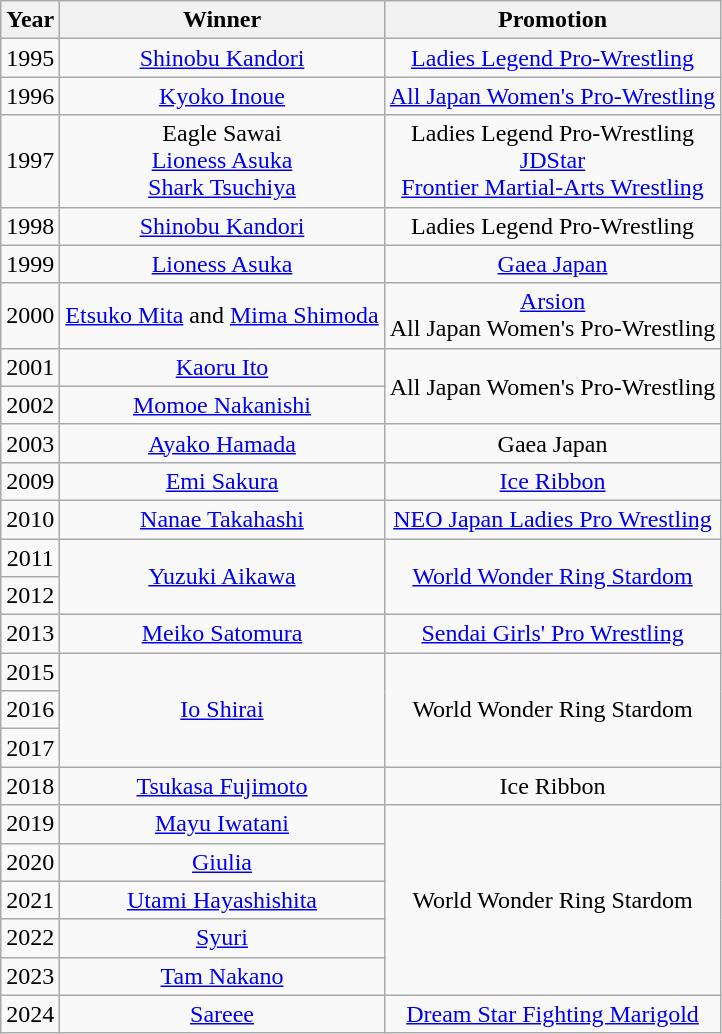<table class="wikitable sortable" style="text-align: center">
<tr>
<th>Year</th>
<th>Winner</th>
<th>Promotion</th>
</tr>
<tr>
<td>1995</td>
<td><a href='#'>Shinobu Kandori</a></td>
<td><a href='#'>Ladies Legend Pro-Wrestling</a></td>
</tr>
<tr>
<td>1996</td>
<td><a href='#'>Kyoko Inoue</a></td>
<td><a href='#'>All Japan Women's Pro-Wrestling</a></td>
</tr>
<tr>
<td>1997</td>
<td>Eagle Sawai<br><a href='#'>Lioness Asuka</a><br><a href='#'>Shark Tsuchiya</a></td>
<td>Ladies Legend Pro-Wrestling<br><a href='#'>JDStar</a><br><a href='#'>Frontier Martial-Arts Wrestling</a></td>
</tr>
<tr>
<td>1998</td>
<td><a href='#'>Shinobu Kandori</a></td>
<td>Ladies Legend Pro-Wrestling</td>
</tr>
<tr>
<td>1999</td>
<td><a href='#'>Lioness Asuka</a></td>
<td><a href='#'>Gaea Japan</a></td>
</tr>
<tr>
<td>2000</td>
<td><a href='#'>Etsuko Mita</a> and <a href='#'>Mima Shimoda</a></td>
<td><a href='#'>Arsion</a><br>All Japan Women's Pro-Wrestling</td>
</tr>
<tr>
<td>2001</td>
<td><a href='#'>Kaoru Ito</a></td>
<td rowspan=2>All Japan Women's Pro-Wrestling</td>
</tr>
<tr>
<td>2002</td>
<td><a href='#'>Momoe Nakanishi</a></td>
</tr>
<tr>
<td>2003</td>
<td><a href='#'>Ayako Hamada</a></td>
<td>Gaea Japan</td>
</tr>
<tr>
<td>2009</td>
<td><a href='#'>Emi Sakura</a></td>
<td><a href='#'>Ice Ribbon</a></td>
</tr>
<tr>
<td>2010</td>
<td><a href='#'>Nanae Takahashi</a></td>
<td><a href='#'>NEO Japan Ladies Pro Wrestling</a></td>
</tr>
<tr>
<td>2011</td>
<td rowspan=2><a href='#'>Yuzuki Aikawa</a></td>
<td rowspan=2><a href='#'>World Wonder Ring Stardom</a></td>
</tr>
<tr>
<td>2012</td>
</tr>
<tr>
<td>2013</td>
<td><a href='#'>Meiko Satomura</a></td>
<td><a href='#'>Sendai Girls' Pro Wrestling</a></td>
</tr>
<tr>
<td>2015</td>
<td rowspan=3><a href='#'>Io Shirai</a></td>
<td rowspan=3>World Wonder Ring Stardom</td>
</tr>
<tr>
<td>2016</td>
</tr>
<tr>
<td>2017</td>
</tr>
<tr>
<td>2018</td>
<td><a href='#'>Tsukasa Fujimoto</a></td>
<td>Ice Ribbon</td>
</tr>
<tr>
<td>2019</td>
<td><a href='#'>Mayu Iwatani</a></td>
<td rowspan=5>World Wonder Ring Stardom</td>
</tr>
<tr>
<td>2020</td>
<td><a href='#'>Giulia</a></td>
</tr>
<tr>
<td>2021</td>
<td><a href='#'>Utami Hayashishita</a></td>
</tr>
<tr>
<td>2022</td>
<td><a href='#'>Syuri</a></td>
</tr>
<tr>
<td>2023</td>
<td><a href='#'>Tam Nakano</a></td>
</tr>
<tr>
<td>2024</td>
<td><a href='#'>Sareee</a></td>
<td><a href='#'>Dream Star Fighting Marigold</a></td>
</tr>
</table>
